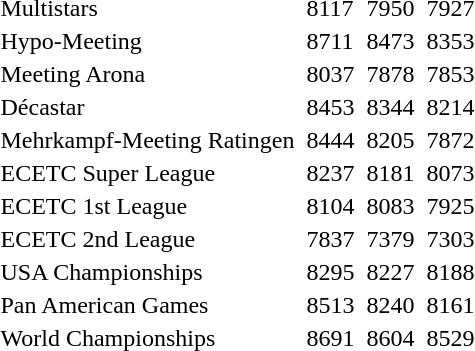<table>
<tr>
<td>Multistars</td>
<td></td>
<td>8117</td>
<td></td>
<td>7950</td>
<td></td>
<td>7927</td>
</tr>
<tr>
<td>Hypo-Meeting</td>
<td></td>
<td>8711</td>
<td></td>
<td>8473</td>
<td></td>
<td>8353</td>
</tr>
<tr>
<td>Meeting Arona</td>
<td></td>
<td>8037</td>
<td></td>
<td>7878</td>
<td></td>
<td>7853</td>
</tr>
<tr>
<td>Décastar</td>
<td></td>
<td>8453</td>
<td></td>
<td>8344</td>
<td></td>
<td>8214</td>
</tr>
<tr>
<td>Mehrkampf-Meeting Ratingen</td>
<td></td>
<td>8444</td>
<td></td>
<td>8205</td>
<td></td>
<td>7872</td>
</tr>
<tr>
<td>ECETC Super League</td>
<td></td>
<td>8237</td>
<td></td>
<td>8181</td>
<td></td>
<td>8073</td>
</tr>
<tr>
<td>ECETC 1st League</td>
<td></td>
<td>8104</td>
<td></td>
<td>8083</td>
<td></td>
<td>7925</td>
</tr>
<tr>
<td>ECETC 2nd League</td>
<td></td>
<td>7837</td>
<td></td>
<td>7379</td>
<td></td>
<td>7303</td>
</tr>
<tr>
<td>USA Championships</td>
<td></td>
<td>8295</td>
<td></td>
<td>8227</td>
<td></td>
<td>8188</td>
</tr>
<tr>
<td>Pan American Games</td>
<td></td>
<td>8513</td>
<td></td>
<td>8240</td>
<td></td>
<td>8161</td>
</tr>
<tr>
<td>World Championships</td>
<td></td>
<td>8691</td>
<td></td>
<td>8604</td>
<td></td>
<td>8529</td>
</tr>
</table>
